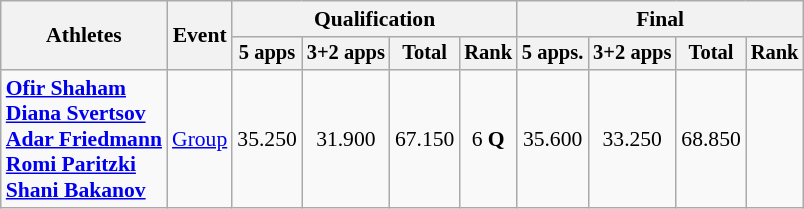<table class="wikitable" style="text-align:center; font-size:90%">
<tr>
<th rowspan="2">Athletes</th>
<th rowspan="2">Event</th>
<th colspan="4">Qualification</th>
<th colspan="4">Final</th>
</tr>
<tr style="font-size:95%">
<th>5 apps</th>
<th>3+2 apps</th>
<th>Total</th>
<th>Rank</th>
<th>5 apps.</th>
<th>3+2 apps</th>
<th>Total</th>
<th>Rank</th>
</tr>
<tr>
<td align=left><strong><a href='#'>Ofir Shaham</a></strong><br><strong><a href='#'>Diana Svertsov</a></strong><br><strong><a href='#'>Adar Friedmann</a></strong><br><strong><a href='#'>Romi Paritzki</a></strong><br><strong><a href='#'>Shani Bakanov</a></strong></td>
<td align=left><a href='#'>Group</a></td>
<td>35.250</td>
<td>31.900</td>
<td>67.150</td>
<td>6 <strong>Q</strong></td>
<td>35.600</td>
<td>33.250</td>
<td>68.850</td>
<td></td>
</tr>
</table>
